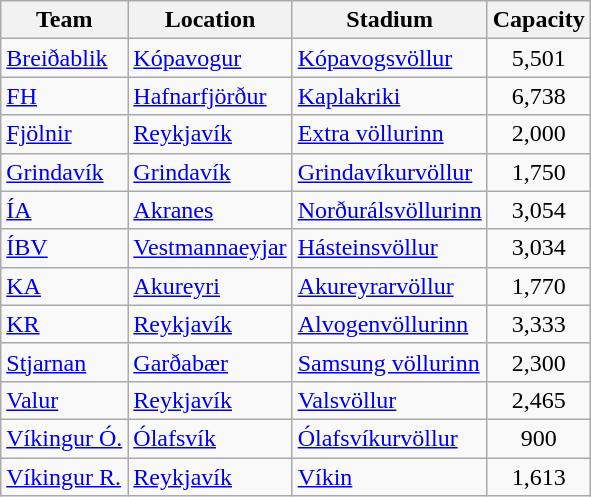<table class="wikitable sortable">
<tr>
<th>Team</th>
<th>Location</th>
<th>Stadium</th>
<th>Capacity</th>
</tr>
<tr>
<td><a href='#'>Breiðablik</a></td>
<td><a href='#'>Kópavogur</a></td>
<td><a href='#'>Kópavogsvöllur</a></td>
<td align="center">5,501</td>
</tr>
<tr>
<td><a href='#'>FH</a></td>
<td><a href='#'>Hafnarfjörður</a></td>
<td><a href='#'>Kaplakriki</a></td>
<td align="center">6,738</td>
</tr>
<tr>
<td><a href='#'>Fjölnir</a></td>
<td><a href='#'>Reykjavík</a></td>
<td><a href='#'>Extra völlurinn</a></td>
<td align="center">2,000</td>
</tr>
<tr>
<td><a href='#'>Grindavík</a></td>
<td><a href='#'>Grindavík</a></td>
<td><a href='#'>Grindavíkurvöllur</a></td>
<td align="center">1,750</td>
</tr>
<tr>
<td><a href='#'>ÍA</a></td>
<td><a href='#'>Akranes</a></td>
<td><a href='#'>Norðurálsvöllurinn</a></td>
<td align="center">3,054</td>
</tr>
<tr>
<td><a href='#'>ÍBV</a></td>
<td><a href='#'>Vestmannaeyjar</a></td>
<td><a href='#'>Hásteinsvöllur</a></td>
<td align="center">3,034</td>
</tr>
<tr>
<td><a href='#'>KA</a></td>
<td><a href='#'>Akureyri</a></td>
<td><a href='#'>Akureyrarvöllur</a></td>
<td align="center">1,770</td>
</tr>
<tr>
<td><a href='#'>KR</a></td>
<td><a href='#'>Reykjavík</a></td>
<td><a href='#'>Alvogenvöllurinn</a></td>
<td align="center">3,333</td>
</tr>
<tr>
<td><a href='#'>Stjarnan</a></td>
<td><a href='#'>Garðabær</a></td>
<td><a href='#'>Samsung völlurinn</a></td>
<td align="center">2,300</td>
</tr>
<tr>
<td><a href='#'>Valur</a></td>
<td><a href='#'>Reykjavík</a></td>
<td><a href='#'>Valsvöllur</a></td>
<td align="center">2,465</td>
</tr>
<tr>
<td><a href='#'>Víkingur Ó.</a></td>
<td><a href='#'>Ólafsvík</a></td>
<td><a href='#'>Ólafsvíkurvöllur</a></td>
<td align="center">900</td>
</tr>
<tr>
<td><a href='#'>Víkingur R.</a></td>
<td><a href='#'>Reykjavík</a></td>
<td><a href='#'>Víkin</a></td>
<td align="center">1,613</td>
</tr>
</table>
